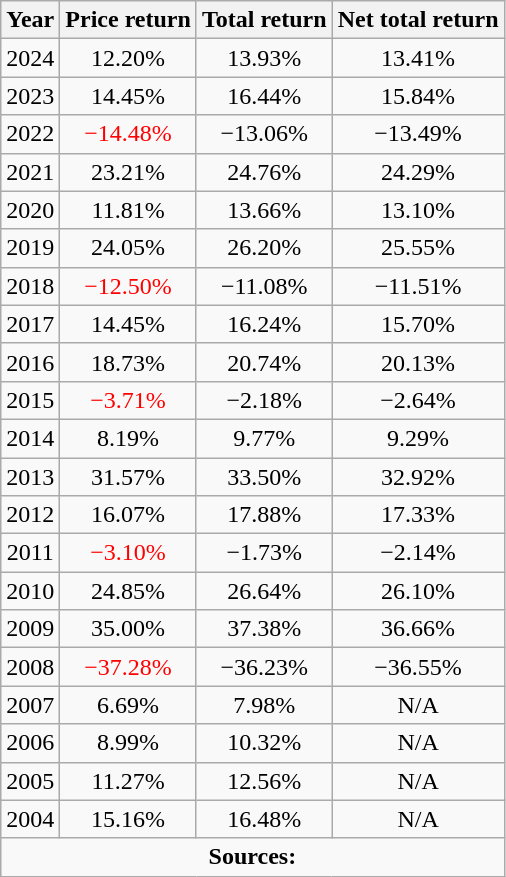<table class="wikitable sortable" style="text-align:center">
<tr>
<th>Year</th>
<th>Price return</th>
<th>Total return</th>
<th>Net total return</th>
</tr>
<tr>
<td>2024</td>
<td>12.20%</td>
<td>13.93%</td>
<td>13.41%</td>
</tr>
<tr>
<td>2023</td>
<td>14.45%</td>
<td>16.44%</td>
<td>15.84%</td>
</tr>
<tr>
<td>2022</td>
<td style="color:red">−14.48%</td>
<td>−13.06%</td>
<td>−13.49%</td>
</tr>
<tr>
<td>2021</td>
<td>23.21%</td>
<td>24.76%</td>
<td>24.29%</td>
</tr>
<tr>
<td>2020</td>
<td>11.81%</td>
<td>13.66%</td>
<td>13.10%</td>
</tr>
<tr>
<td>2019</td>
<td>24.05%</td>
<td>26.20%</td>
<td>25.55%</td>
</tr>
<tr>
<td>2018</td>
<td style="color:red">−12.50%</td>
<td>−11.08%</td>
<td>−11.51%</td>
</tr>
<tr>
<td>2017</td>
<td>14.45%</td>
<td>16.24%</td>
<td>15.70%</td>
</tr>
<tr>
<td>2016</td>
<td>18.73%</td>
<td>20.74%</td>
<td>20.13%</td>
</tr>
<tr>
<td>2015</td>
<td style="color:red">−3.71%</td>
<td>−2.18%</td>
<td>−2.64%</td>
</tr>
<tr>
<td>2014</td>
<td>8.19%</td>
<td>9.77%</td>
<td>9.29%</td>
</tr>
<tr>
<td>2013</td>
<td>31.57%</td>
<td>33.50%</td>
<td>32.92%</td>
</tr>
<tr>
<td>2012</td>
<td>16.07%</td>
<td>17.88%</td>
<td>17.33%</td>
</tr>
<tr>
<td>2011</td>
<td style="color:red">−3.10%</td>
<td>−1.73%</td>
<td>−2.14%</td>
</tr>
<tr>
<td>2010</td>
<td>24.85%</td>
<td>26.64%</td>
<td>26.10%</td>
</tr>
<tr>
<td>2009</td>
<td>35.00%</td>
<td>37.38%</td>
<td>36.66%</td>
</tr>
<tr>
<td>2008</td>
<td style="color:red">−37.28%</td>
<td>−36.23%</td>
<td>−36.55%</td>
</tr>
<tr>
<td>2007</td>
<td>6.69%</td>
<td>7.98%</td>
<td>N/A</td>
</tr>
<tr>
<td>2006</td>
<td>8.99%</td>
<td>10.32%</td>
<td>N/A</td>
</tr>
<tr>
<td>2005</td>
<td>11.27%</td>
<td>12.56%</td>
<td>N/A</td>
</tr>
<tr>
<td>2004</td>
<td>15.16%</td>
<td>16.48%</td>
<td>N/A</td>
</tr>
<tr>
<td colspan="4" style="text-align: center;" class="unsortable"><strong>Sources:</strong></td>
</tr>
</table>
